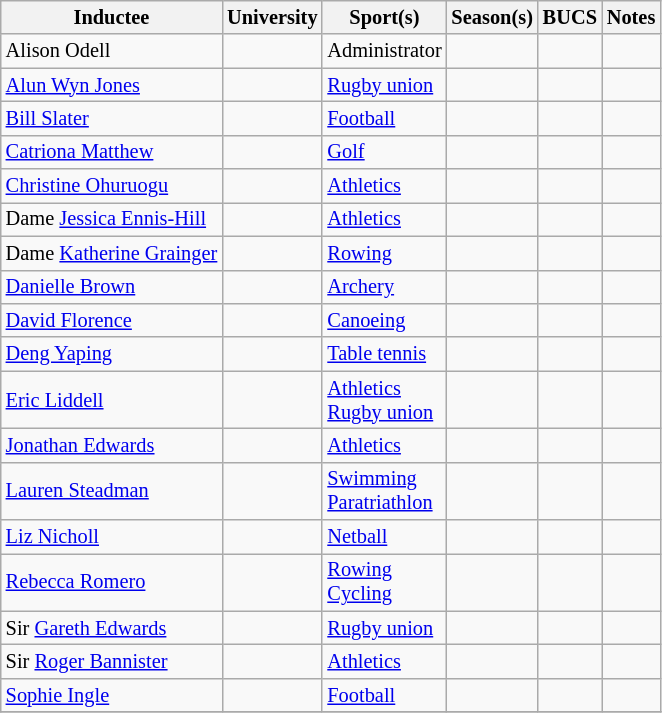<table class="wikitable"  style="font-size:85%; text-align:left;">
<tr>
<th>Inductee</th>
<th>University</th>
<th>Sport(s)</th>
<th>Season(s)</th>
<th>BUCS</th>
<th>Notes</th>
</tr>
<tr>
<td nowrap> Alison Odell </td>
<td nowrap><br></td>
<td nowrap>Administrator</td>
<td></td>
<td></td>
<td></td>
</tr>
<tr>
<td nowrap> <a href='#'>Alun Wyn Jones</a> </td>
<td nowrap></td>
<td nowrap><a href='#'>Rugby union</a></td>
<td></td>
<td></td>
<td></td>
</tr>
<tr>
<td nowrap> <a href='#'>Bill Slater</a> </td>
<td nowrap></td>
<td nowrap><a href='#'>Football</a></td>
<td></td>
<td></td>
<td></td>
</tr>
<tr>
<td nowrap> <a href='#'>Catriona Matthew</a> </td>
<td nowrap></td>
<td nowrap><a href='#'>Golf</a></td>
<td></td>
<td></td>
<td></td>
</tr>
<tr>
<td nowrap> <a href='#'>Christine Ohuruogu</a> </td>
<td nowrap></td>
<td nowrap><a href='#'>Athletics</a></td>
<td></td>
<td></td>
<td></td>
</tr>
<tr>
<td nowrap> Dame <a href='#'>Jessica Ennis-Hill</a> </td>
<td nowrap></td>
<td nowrap><a href='#'>Athletics</a></td>
<td></td>
<td></td>
<td></td>
</tr>
<tr>
<td nowrap> Dame <a href='#'>Katherine Grainger</a> </td>
<td nowrap></td>
<td nowrap><a href='#'>Rowing</a></td>
<td></td>
<td></td>
<td></td>
</tr>
<tr>
<td nowrap> <a href='#'>Danielle Brown</a> </td>
<td nowrap></td>
<td nowrap><a href='#'>Archery</a></td>
<td></td>
<td></td>
<td></td>
</tr>
<tr>
<td nowrap> <a href='#'>David Florence</a></td>
<td nowrap></td>
<td nowrap><a href='#'>Canoeing</a></td>
<td></td>
<td></td>
<td></td>
</tr>
<tr>
<td nowrap> <a href='#'>Deng Yaping</a></td>
<td nowrap></td>
<td nowrap><a href='#'>Table tennis</a></td>
<td></td>
<td></td>
<td></td>
</tr>
<tr>
<td nowrap> <a href='#'>Eric Liddell</a></td>
<td nowrap></td>
<td nowrap><a href='#'>Athletics</a><br><a href='#'>Rugby union</a></td>
<td></td>
<td></td>
<td></td>
</tr>
<tr>
<td nowrap> <a href='#'>Jonathan Edwards</a> </td>
<td nowrap></td>
<td nowrap><a href='#'>Athletics</a></td>
<td></td>
<td></td>
<td></td>
</tr>
<tr>
<td nowrap> <a href='#'>Lauren Steadman</a> </td>
<td nowrap></td>
<td nowrap><a href='#'>Swimming</a><br><a href='#'>Paratriathlon</a></td>
<td></td>
<td></td>
<td></td>
</tr>
<tr>
<td nowrap> <a href='#'>Liz Nicholl</a> </td>
<td nowrap></td>
<td nowrap><a href='#'>Netball</a></td>
<td></td>
<td></td>
<td></td>
</tr>
<tr>
<td nowrap> <a href='#'>Rebecca Romero</a> </td>
<td nowrap></td>
<td nowrap><a href='#'>Rowing</a><br><a href='#'>Cycling</a></td>
<td></td>
<td></td>
<td></td>
</tr>
<tr>
<td nowrap> Sir <a href='#'>Gareth Edwards</a> </td>
<td nowrap></td>
<td nowrap><a href='#'>Rugby union</a></td>
<td></td>
<td></td>
<td></td>
</tr>
<tr>
<td nowrap> Sir <a href='#'>Roger Bannister</a> </td>
<td nowrap></td>
<td nowrap><a href='#'>Athletics</a></td>
<td></td>
<td></td>
<td></td>
</tr>
<tr>
<td nowrap> <a href='#'>Sophie Ingle</a> </td>
<td nowrap></td>
<td nowrap><a href='#'>Football</a></td>
<td></td>
<td></td>
<td></td>
</tr>
<tr>
</tr>
</table>
